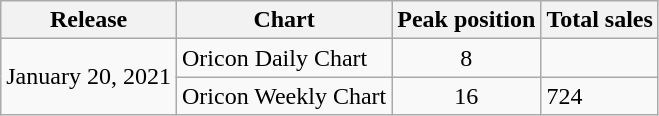<table class="wikitable">
<tr>
<th>Release</th>
<th>Chart</th>
<th>Peak position</th>
<th>Total sales</th>
</tr>
<tr>
<td rowspan="3">January 20, 2021</td>
<td>Oricon Daily Chart</td>
<td align="center">8</td>
<td></td>
</tr>
<tr>
<td>Oricon Weekly Chart</td>
<td align="center">16</td>
<td>724</td>
</tr>
</table>
